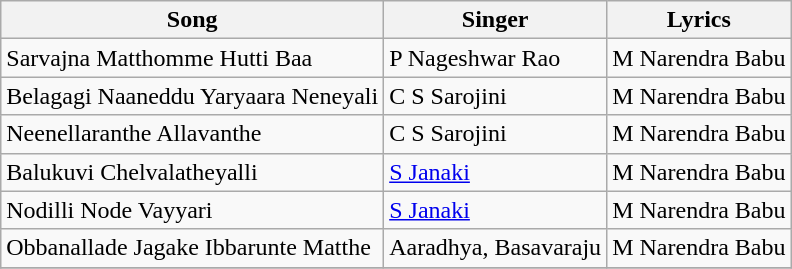<table class="wikitable">
<tr>
<th>Song</th>
<th>Singer</th>
<th>Lyrics</th>
</tr>
<tr>
<td>Sarvajna Matthomme Hutti Baa</td>
<td>P Nageshwar Rao</td>
<td>M Narendra Babu</td>
</tr>
<tr>
<td>Belagagi Naaneddu Yaryaara Neneyali</td>
<td>C S Sarojini</td>
<td>M Narendra Babu</td>
</tr>
<tr>
<td>Neenellaranthe Allavanthe</td>
<td>C S Sarojini</td>
<td>M Narendra Babu</td>
</tr>
<tr>
<td>Balukuvi Chelvalatheyalli</td>
<td><a href='#'>S Janaki</a></td>
<td>M Narendra Babu</td>
</tr>
<tr>
<td>Nodilli Node Vayyari</td>
<td><a href='#'>S Janaki</a></td>
<td>M Narendra Babu</td>
</tr>
<tr>
<td>Obbanallade Jagake Ibbarunte Matthe</td>
<td>Aaradhya, Basavaraju</td>
<td>M Narendra Babu</td>
</tr>
<tr>
</tr>
</table>
